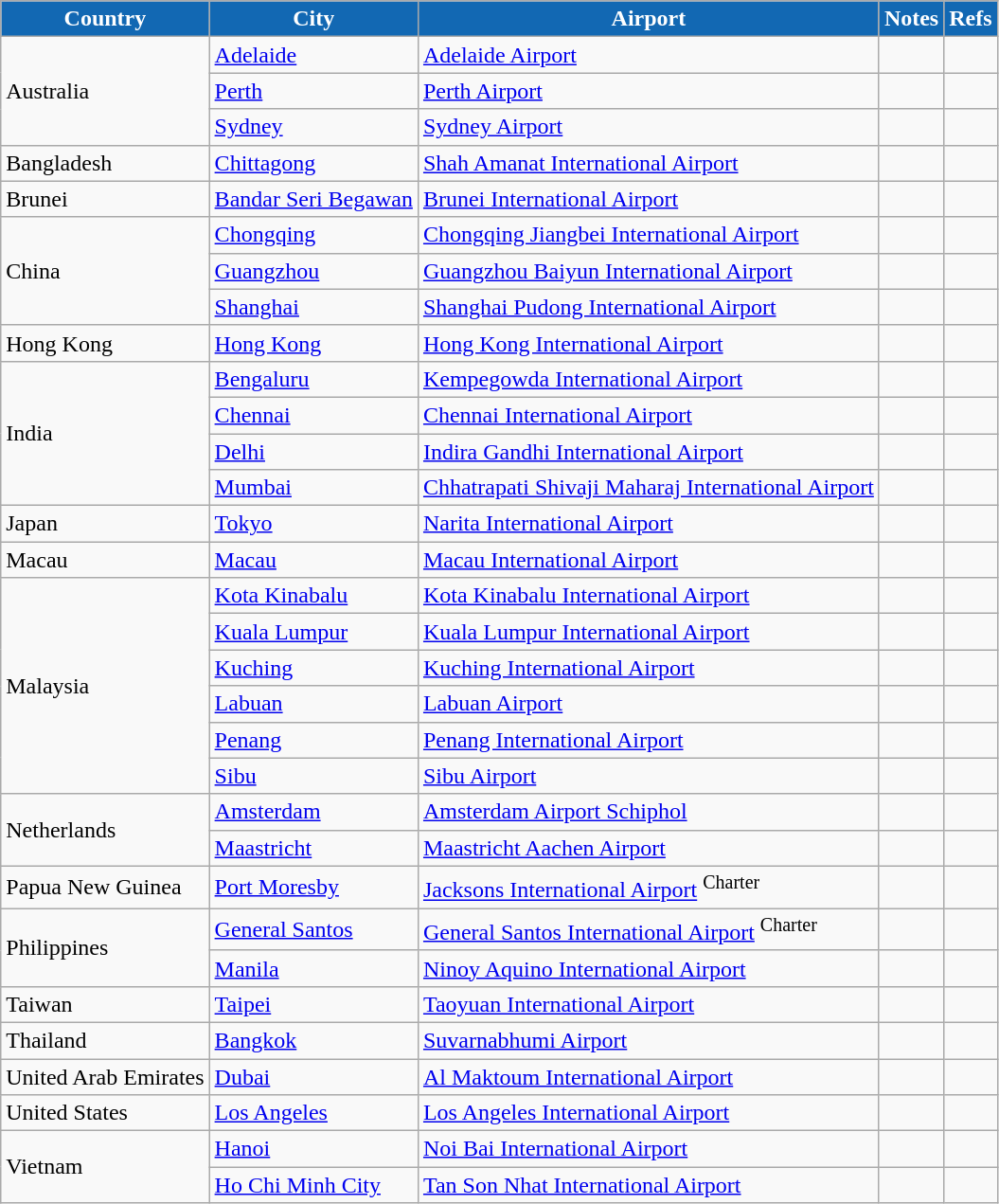<table class="sortable wikitable">
<tr>
<th style="background-color:#1268B3;color: white">Country</th>
<th style="background-color:#1268B3;color: white">City</th>
<th style="background-color:#1268B3;color: white">Airport</th>
<th style="background-color:#1268B3;color: white" class="unsortable">Notes</th>
<th style="background-color:#1268B3;color: white" class="unsortable">Refs</th>
</tr>
<tr>
<td rowspan="3">Australia</td>
<td><a href='#'>Adelaide</a></td>
<td><a href='#'>Adelaide Airport</a></td>
<td align=center></td>
<td align=center></td>
</tr>
<tr>
<td><a href='#'>Perth</a></td>
<td><a href='#'>Perth Airport</a></td>
<td></td>
<td align=center></td>
</tr>
<tr>
<td><a href='#'>Sydney</a></td>
<td><a href='#'>Sydney Airport</a></td>
<td align=center></td>
<td align=center></td>
</tr>
<tr>
<td>Bangladesh</td>
<td><a href='#'>Chittagong</a></td>
<td><a href='#'>Shah Amanat International Airport</a></td>
<td></td>
<td align=center></td>
</tr>
<tr>
<td>Brunei</td>
<td><a href='#'>Bandar Seri Begawan</a></td>
<td><a href='#'>Brunei International Airport</a></td>
<td align=center></td>
<td align=center></td>
</tr>
<tr>
<td rowspan="3">China</td>
<td><a href='#'>Chongqing</a></td>
<td><a href='#'>Chongqing Jiangbei International Airport</a></td>
<td></td>
<td align=center></td>
</tr>
<tr>
<td><a href='#'>Guangzhou</a></td>
<td><a href='#'>Guangzhou Baiyun International Airport</a></td>
<td align=center></td>
<td align=center></td>
</tr>
<tr>
<td><a href='#'>Shanghai</a></td>
<td><a href='#'>Shanghai Pudong International Airport</a></td>
<td align=center></td>
<td align=center></td>
</tr>
<tr>
<td>Hong Kong</td>
<td><a href='#'>Hong Kong</a></td>
<td><a href='#'>Hong Kong International Airport</a></td>
<td align=center></td>
<td align=center></td>
</tr>
<tr>
<td rowspan="4">India</td>
<td><a href='#'>Bengaluru</a></td>
<td><a href='#'>Kempegowda International Airport</a></td>
<td></td>
<td align=center></td>
</tr>
<tr>
<td><a href='#'>Chennai</a></td>
<td><a href='#'>Chennai International Airport</a></td>
<td align=center></td>
<td align=center></td>
</tr>
<tr>
<td><a href='#'>Delhi</a></td>
<td><a href='#'>Indira Gandhi International Airport</a></td>
<td></td>
<td align=center></td>
</tr>
<tr>
<td><a href='#'>Mumbai</a></td>
<td><a href='#'>Chhatrapati Shivaji Maharaj International Airport</a></td>
<td align=center></td>
<td align=center></td>
</tr>
<tr>
<td>Japan</td>
<td><a href='#'>Tokyo</a></td>
<td><a href='#'>Narita International Airport</a></td>
<td></td>
<td align=center></td>
</tr>
<tr>
<td>Macau</td>
<td><a href='#'>Macau</a></td>
<td><a href='#'>Macau International Airport</a></td>
<td></td>
<td align=center></td>
</tr>
<tr>
<td rowspan="6">Malaysia</td>
<td><a href='#'>Kota Kinabalu</a></td>
<td><a href='#'>Kota Kinabalu International Airport</a></td>
<td align=center></td>
<td align=center></td>
</tr>
<tr>
<td><a href='#'>Kuala Lumpur</a></td>
<td><a href='#'>Kuala Lumpur International Airport</a></td>
<td></td>
<td align=center></td>
</tr>
<tr>
<td><a href='#'>Kuching</a></td>
<td><a href='#'>Kuching International Airport</a></td>
<td align=center></td>
<td align=center></td>
</tr>
<tr>
<td><a href='#'>Labuan</a></td>
<td><a href='#'>Labuan Airport</a></td>
<td align=center></td>
<td align=center></td>
</tr>
<tr>
<td><a href='#'>Penang</a></td>
<td><a href='#'>Penang International Airport</a></td>
<td></td>
<td align=center></td>
</tr>
<tr>
<td><a href='#'>Sibu</a></td>
<td><a href='#'>Sibu Airport</a></td>
<td></td>
<td align=center></td>
</tr>
<tr>
<td rowspan="2">Netherlands</td>
<td><a href='#'>Amsterdam</a></td>
<td><a href='#'>Amsterdam Airport Schiphol</a></td>
<td align=center></td>
<td align=center></td>
</tr>
<tr>
<td><a href='#'>Maastricht</a></td>
<td><a href='#'>Maastricht Aachen Airport</a></td>
<td align=center></td>
<td align=center></td>
</tr>
<tr>
<td>Papua New Guinea</td>
<td><a href='#'>Port Moresby</a></td>
<td><a href='#'>Jacksons International Airport</a> <sup>Charter</sup></td>
<td></td>
<td align=center></td>
</tr>
<tr>
<td rowspan="2">Philippines</td>
<td><a href='#'>General Santos</a></td>
<td><a href='#'>General Santos International Airport</a> <sup>Charter</sup></td>
<td></td>
<td align=center></td>
</tr>
<tr>
<td><a href='#'>Manila</a></td>
<td><a href='#'>Ninoy Aquino International Airport</a></td>
<td align=center></td>
<td align=center></td>
</tr>
<tr>
<td>Taiwan</td>
<td><a href='#'>Taipei</a></td>
<td><a href='#'>Taoyuan International Airport</a></td>
<td align=center></td>
<td align=center></td>
</tr>
<tr>
<td>Thailand</td>
<td><a href='#'>Bangkok</a></td>
<td><a href='#'>Suvarnabhumi Airport</a></td>
<td align=center></td>
<td align=center></td>
</tr>
<tr>
<td>United Arab Emirates</td>
<td><a href='#'>Dubai</a></td>
<td><a href='#'>Al Maktoum International Airport</a></td>
<td align=center></td>
<td align=center></td>
</tr>
<tr>
<td>United States</td>
<td><a href='#'>Los Angeles</a></td>
<td><a href='#'>Los Angeles International Airport</a></td>
<td></td>
<td align=center></td>
</tr>
<tr>
<td rowspan="2">Vietnam</td>
<td><a href='#'>Hanoi</a></td>
<td><a href='#'>Noi Bai International Airport</a></td>
<td align=center></td>
<td align=center></td>
</tr>
<tr>
<td><a href='#'>Ho Chi Minh City</a></td>
<td><a href='#'>Tan Son Nhat International Airport</a></td>
<td align=center></td>
<td align=center></td>
</tr>
</table>
